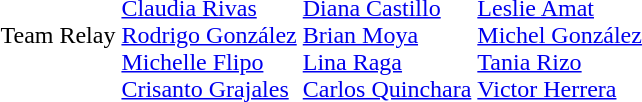<table>
<tr>
<td>Team Relay</td>
<td><br><a href='#'>Claudia Rivas</a><br><a href='#'>Rodrigo González</a><br><a href='#'>Michelle Flipo</a><br><a href='#'>Crisanto Grajales</a></td>
<td><br><a href='#'>Diana Castillo</a><br><a href='#'>Brian Moya</a><br><a href='#'>Lina Raga</a><br><a href='#'>Carlos Quinchara</a></td>
<td><br><a href='#'>Leslie Amat</a><br><a href='#'>Michel González</a><br><a href='#'>Tania Rizo</a><br><a href='#'>Victor Herrera</a></td>
</tr>
</table>
